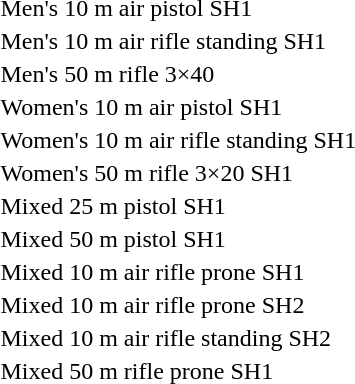<table>
<tr>
<td>Men's 10 m air pistol SH1<br></td>
<td></td>
<td></td>
<td></td>
</tr>
<tr>
<td>Men's 10 m air rifle standing SH1<br></td>
<td></td>
<td></td>
<td></td>
</tr>
<tr>
<td>Men's 50 m rifle 3×40 <br></td>
<td></td>
<td></td>
<td></td>
</tr>
<tr>
<td>Women's 10 m air pistol SH1 <br></td>
<td></td>
<td></td>
<td></td>
</tr>
<tr>
<td>Women's 10 m air rifle standing SH1 <br></td>
<td></td>
<td></td>
<td></td>
</tr>
<tr>
<td>Women's 50 m rifle 3×20 SH1 <br></td>
<td></td>
<td></td>
<td></td>
</tr>
<tr>
<td>Mixed 25 m pistol SH1 <br></td>
<td></td>
<td></td>
<td></td>
</tr>
<tr>
<td>Mixed 50 m pistol SH1 <br></td>
<td></td>
<td></td>
<td></td>
</tr>
<tr>
<td>Mixed 10 m air rifle prone SH1 <br></td>
<td></td>
<td></td>
<td></td>
</tr>
<tr>
<td>Mixed 10 m air rifle prone SH2 <br></td>
<td></td>
<td></td>
<td></td>
</tr>
<tr>
<td>Mixed 10 m air rifle standing SH2 <br></td>
<td></td>
<td></td>
<td></td>
</tr>
<tr>
<td>Mixed 50 m rifle prone SH1 <br></td>
<td></td>
<td></td>
<td></td>
</tr>
</table>
